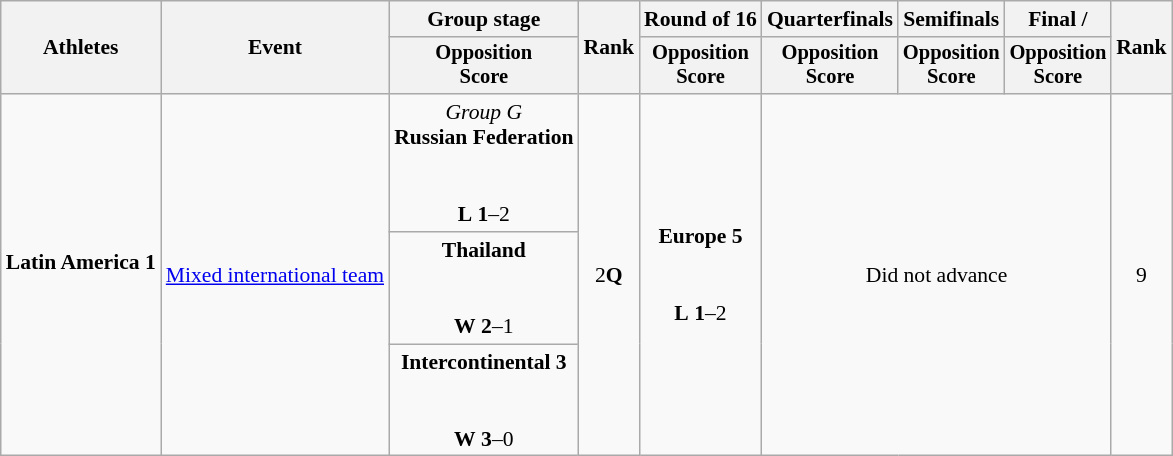<table class=wikitable style="font-size:90%">
<tr>
<th rowspan="2">Athletes</th>
<th rowspan="2">Event</th>
<th>Group stage</th>
<th rowspan="2">Rank</th>
<th>Round of 16</th>
<th>Quarterfinals</th>
<th>Semifinals</th>
<th>Final / </th>
<th rowspan=2>Rank</th>
</tr>
<tr style="font-size:95%">
<th>Opposition<br>Score</th>
<th>Opposition<br>Score</th>
<th>Opposition<br>Score</th>
<th>Opposition<br>Score</th>
<th>Opposition<br>Score</th>
</tr>
<tr align=center>
<td align=left rowspan=3><strong>Latin America 1</strong><br><br></td>
<td align=left rowspan=3><a href='#'>Mixed international team</a></td>
<td><em>Group G</em><br><strong>Russian Federation</strong><br><br> <br><strong>L</strong> <strong>1</strong>–2</td>
<td rowspan=3>2<strong>Q</strong></td>
<td rowspan=3><strong>Europe 5</strong><br><br> <br><strong>L</strong> <strong>1</strong>–2</td>
<td rowspan=3 colspan=3>Did not advance</td>
<td rowspan=3>9</td>
</tr>
<tr align=center>
<td><strong>Thailand</strong><br><br> <br><strong>W</strong> <strong>2</strong>–1</td>
</tr>
<tr align=center>
<td><strong>Intercontinental 3</strong><br><br> <br><strong>W</strong> <strong>3</strong>–0</td>
</tr>
</table>
